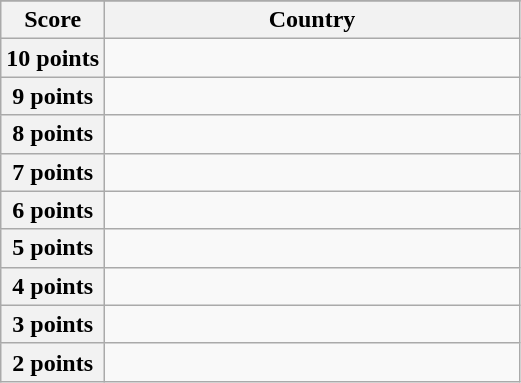<table class="wikitable">
<tr>
</tr>
<tr>
<th scope="col" width="20%">Score</th>
<th scope="col">Country</th>
</tr>
<tr>
<th scope="row">10 points</th>
<td></td>
</tr>
<tr>
<th scope="row">9 points</th>
<td></td>
</tr>
<tr>
<th scope="row">8 points</th>
<td></td>
</tr>
<tr>
<th scope="row">7 points</th>
<td></td>
</tr>
<tr>
<th scope="row">6 points</th>
<td></td>
</tr>
<tr>
<th scope="row">5 points</th>
<td></td>
</tr>
<tr>
<th scope="row">4 points</th>
<td></td>
</tr>
<tr>
<th scope="row">3 points</th>
<td></td>
</tr>
<tr>
<th scope="row">2 points</th>
<td></td>
</tr>
</table>
